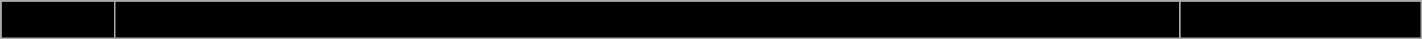<table class="wikitable plainrowheaders"  style="width:75%; background:#fff;">
<tr>
<th style="background:#000; width:8%;"><span>Ep #</span></th>
<th style="background:#000;"><span>Title</span></th>
<th style="background:#000; width:17%;"><span>Airdate</span><br>










</th>
</tr>
</table>
